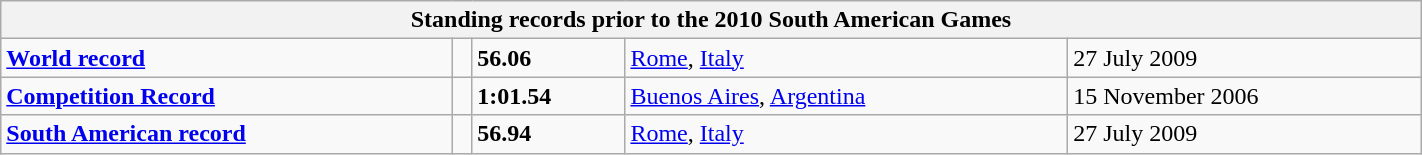<table class="wikitable" width=75%>
<tr>
<th colspan="5">Standing records prior to the 2010 South American Games</th>
</tr>
<tr>
<td><strong><a href='#'>World record</a></strong></td>
<td></td>
<td><strong>56.06</strong></td>
<td><a href='#'>Rome</a>, <a href='#'>Italy</a></td>
<td>27 July 2009</td>
</tr>
<tr>
<td><strong><a href='#'>Competition Record</a></strong></td>
<td></td>
<td><strong>1:01.54</strong></td>
<td><a href='#'>Buenos Aires</a>, <a href='#'>Argentina</a></td>
<td>15 November 2006</td>
</tr>
<tr>
<td><strong><a href='#'>South American record</a></strong></td>
<td></td>
<td><strong>56.94</strong></td>
<td><a href='#'>Rome</a>, <a href='#'>Italy</a></td>
<td>27 July 2009</td>
</tr>
</table>
